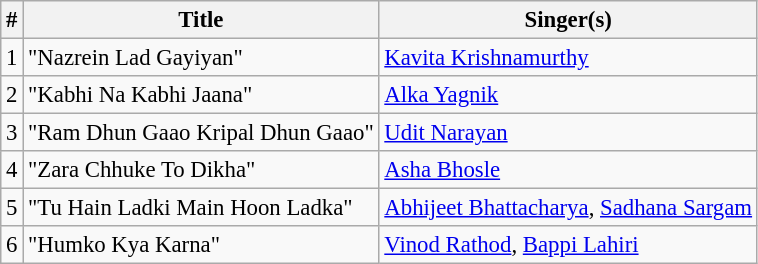<table class="wikitable" style="font-size:95%;">
<tr>
<th>#</th>
<th>Title</th>
<th>Singer(s)</th>
</tr>
<tr>
<td>1</td>
<td>"Nazrein Lad Gayiyan"</td>
<td><a href='#'>Kavita Krishnamurthy</a></td>
</tr>
<tr>
<td>2</td>
<td>"Kabhi Na Kabhi Jaana"</td>
<td><a href='#'>Alka Yagnik</a></td>
</tr>
<tr>
<td>3</td>
<td>"Ram Dhun Gaao Kripal Dhun Gaao"</td>
<td><a href='#'>Udit Narayan</a></td>
</tr>
<tr>
<td>4</td>
<td>"Zara Chhuke To Dikha"</td>
<td><a href='#'>Asha Bhosle</a></td>
</tr>
<tr>
<td>5</td>
<td>"Tu Hain Ladki Main Hoon Ladka"</td>
<td><a href='#'>Abhijeet Bhattacharya</a>, <a href='#'>Sadhana Sargam</a></td>
</tr>
<tr>
<td>6</td>
<td>"Humko Kya Karna"</td>
<td><a href='#'>Vinod Rathod</a>, <a href='#'>Bappi Lahiri</a></td>
</tr>
</table>
